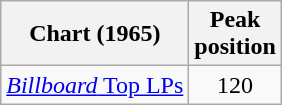<table class="wikitable">
<tr>
<th>Chart (1965)</th>
<th>Peak<br>position</th>
</tr>
<tr>
<td><a href='#'><em>Billboard</em> Top LPs</a></td>
<td style="text-align:center;">120</td>
</tr>
</table>
